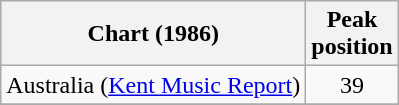<table class="wikitable">
<tr>
<th>Chart (1986)</th>
<th>Peak<br>position</th>
</tr>
<tr>
<td>Australia (<a href='#'>Kent Music Report</a>)</td>
<td align="center">39</td>
</tr>
<tr>
</tr>
</table>
